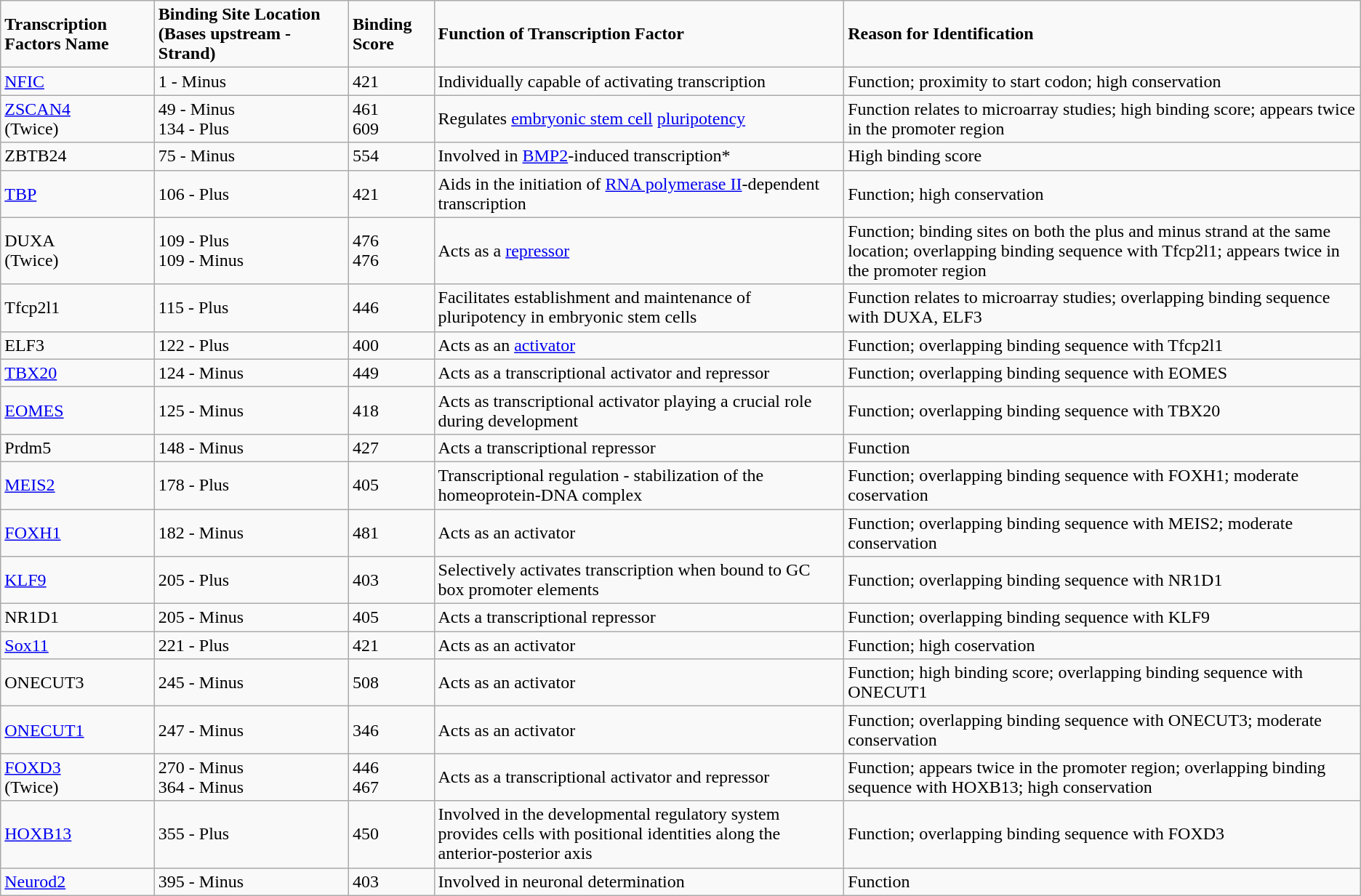<table class="wikitable">
<tr>
<td><strong>Transcription Factors Name</strong></td>
<td><strong>Binding Site Location (Bases upstream - Strand)</strong></td>
<td><strong>Binding Score</strong></td>
<td><strong>Function of Transcription Factor</strong></td>
<td><strong>Reason for Identification</strong></td>
</tr>
<tr>
<td><a href='#'>NFIC</a></td>
<td>1 - Minus</td>
<td>421</td>
<td>Individually capable of activating transcription</td>
<td>Function; proximity to start codon; high conservation</td>
</tr>
<tr>
<td><a href='#'>ZSCAN4</a><br>(Twice)</td>
<td>49 - Minus<br>134 - Plus</td>
<td>461<br>609</td>
<td>Regulates <a href='#'>embryonic stem cell</a> <a href='#'>pluripotency</a></td>
<td>Function relates to microarray studies; high binding score; appears twice in the promoter region</td>
</tr>
<tr>
<td>ZBTB24</td>
<td>75 - Minus</td>
<td>554</td>
<td>Involved in <a href='#'>BMP2</a>-induced transcription*</td>
<td>High binding score</td>
</tr>
<tr>
<td><a href='#'>TBP</a></td>
<td>106 - Plus</td>
<td>421</td>
<td>Aids in the initiation of <a href='#'>RNA polymerase II</a>-dependent transcription</td>
<td>Function; high conservation</td>
</tr>
<tr>
<td>DUXA<br>(Twice)</td>
<td>109 - Plus<br>109 - Minus</td>
<td>476<br>476</td>
<td>Acts as a <a href='#'>repressor</a></td>
<td>Function; binding sites on both the plus and minus strand at the same location; overlapping binding sequence with Tfcp2l1; appears twice in the promoter region</td>
</tr>
<tr>
<td>Tfcp2l1</td>
<td>115 - Plus</td>
<td>446</td>
<td>Facilitates establishment and maintenance of pluripotency in embryonic stem cells</td>
<td>Function relates to microarray studies; overlapping binding sequence with DUXA, ELF3</td>
</tr>
<tr>
<td>ELF3</td>
<td>122 - Plus</td>
<td>400</td>
<td>Acts as an <a href='#'>activator</a></td>
<td>Function; overlapping binding sequence with Tfcp2l1</td>
</tr>
<tr>
<td><a href='#'>TBX20</a></td>
<td>124 - Minus</td>
<td>449</td>
<td>Acts as a transcriptional activator and repressor</td>
<td>Function; overlapping binding sequence with EOMES</td>
</tr>
<tr>
<td><a href='#'>EOMES</a></td>
<td>125 - Minus</td>
<td>418</td>
<td>Acts as transcriptional activator playing a crucial role during development</td>
<td>Function; overlapping binding sequence with TBX20</td>
</tr>
<tr>
<td>Prdm5</td>
<td>148 - Minus</td>
<td>427</td>
<td>Acts a transcriptional repressor</td>
<td>Function</td>
</tr>
<tr>
<td><a href='#'>MEIS2</a></td>
<td>178 - Plus</td>
<td>405</td>
<td>Transcriptional regulation - stabilization of the homeoprotein-DNA complex</td>
<td>Function; overlapping binding sequence with FOXH1; moderate coservation</td>
</tr>
<tr>
<td><a href='#'>FOXH1</a></td>
<td>182 - Minus</td>
<td>481</td>
<td>Acts as an activator</td>
<td>Function; overlapping binding sequence with MEIS2; moderate conservation</td>
</tr>
<tr>
<td><a href='#'>KLF9</a></td>
<td>205 - Plus</td>
<td>403</td>
<td>Selectively activates transcription when bound to GC box promoter elements</td>
<td>Function; overlapping binding sequence with NR1D1</td>
</tr>
<tr>
<td>NR1D1</td>
<td>205 - Minus</td>
<td>405</td>
<td>Acts a transcriptional repressor</td>
<td>Function; overlapping binding sequence with KLF9</td>
</tr>
<tr>
<td><a href='#'>Sox11</a></td>
<td>221 - Plus</td>
<td>421</td>
<td>Acts as an activator</td>
<td>Function; high coservation</td>
</tr>
<tr>
<td>ONECUT3</td>
<td>245 - Minus</td>
<td>508</td>
<td>Acts as an activator</td>
<td>Function; high binding score; overlapping binding sequence with ONECUT1</td>
</tr>
<tr>
<td><a href='#'>ONECUT1</a></td>
<td>247 - Minus</td>
<td>346</td>
<td>Acts as an activator</td>
<td>Function; overlapping binding sequence with ONECUT3; moderate conservation</td>
</tr>
<tr>
<td><a href='#'>FOXD3</a><br>(Twice)</td>
<td>270 - Minus<br>364 - Minus</td>
<td>446<br>467</td>
<td>Acts as a transcriptional activator and repressor</td>
<td>Function; appears twice in the promoter region; overlapping binding sequence with HOXB13; high conservation</td>
</tr>
<tr>
<td><a href='#'>HOXB13</a></td>
<td>355 - Plus</td>
<td>450</td>
<td>Involved in the developmental regulatory system provides cells with positional identities along the anterior-posterior axis</td>
<td>Function; overlapping binding sequence with FOXD3</td>
</tr>
<tr>
<td><a href='#'>Neurod2</a></td>
<td>395 - Minus</td>
<td>403</td>
<td>Involved in neuronal determination</td>
<td>Function</td>
</tr>
</table>
